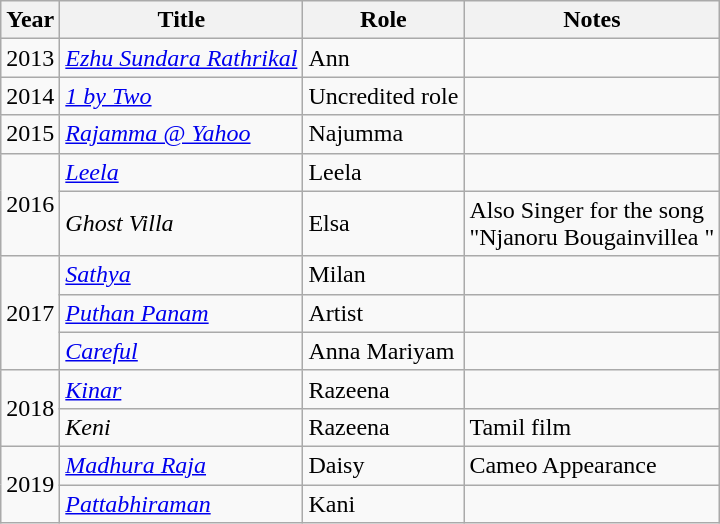<table class="wikitable sortable">
<tr>
<th>Year</th>
<th>Title</th>
<th>Role</th>
<th class="unsortable">Notes</th>
</tr>
<tr>
<td>2013</td>
<td><em><a href='#'>Ezhu Sundara Rathrikal</a></em></td>
<td>Ann</td>
<td></td>
</tr>
<tr>
<td>2014</td>
<td><em><a href='#'>1 by Two</a></em></td>
<td>Uncredited role</td>
<td></td>
</tr>
<tr>
<td>2015</td>
<td><em><a href='#'>Rajamma @ Yahoo</a></em></td>
<td>Najumma</td>
<td></td>
</tr>
<tr>
<td rowspan=2>2016</td>
<td><em><a href='#'>Leela</a></em></td>
<td>Leela</td>
<td></td>
</tr>
<tr>
<td><em>Ghost Villa</em></td>
<td>Elsa</td>
<td>Also Singer for the song <br> "Njanoru Bougainvillea "</td>
</tr>
<tr>
<td rowspan=3>2017</td>
<td><em><a href='#'>Sathya</a></em></td>
<td>Milan</td>
<td></td>
</tr>
<tr>
<td><em><a href='#'>Puthan Panam</a></em></td>
<td>Artist</td>
<td></td>
</tr>
<tr>
<td><em><a href='#'>Careful</a></em></td>
<td>Anna Mariyam</td>
<td></td>
</tr>
<tr>
<td rowspan=2>2018</td>
<td><em><a href='#'>Kinar</a></em></td>
<td>Razeena</td>
<td></td>
</tr>
<tr>
<td><em>Keni</em></td>
<td>Razeena</td>
<td>Tamil film</td>
</tr>
<tr>
<td rowspan=2>2019</td>
<td><em><a href='#'>Madhura Raja</a></em></td>
<td>Daisy</td>
<td>Cameo Appearance</td>
</tr>
<tr>
<td><em><a href='#'>Pattabhiraman</a></em></td>
<td>Kani</td>
<td></td>
</tr>
</table>
